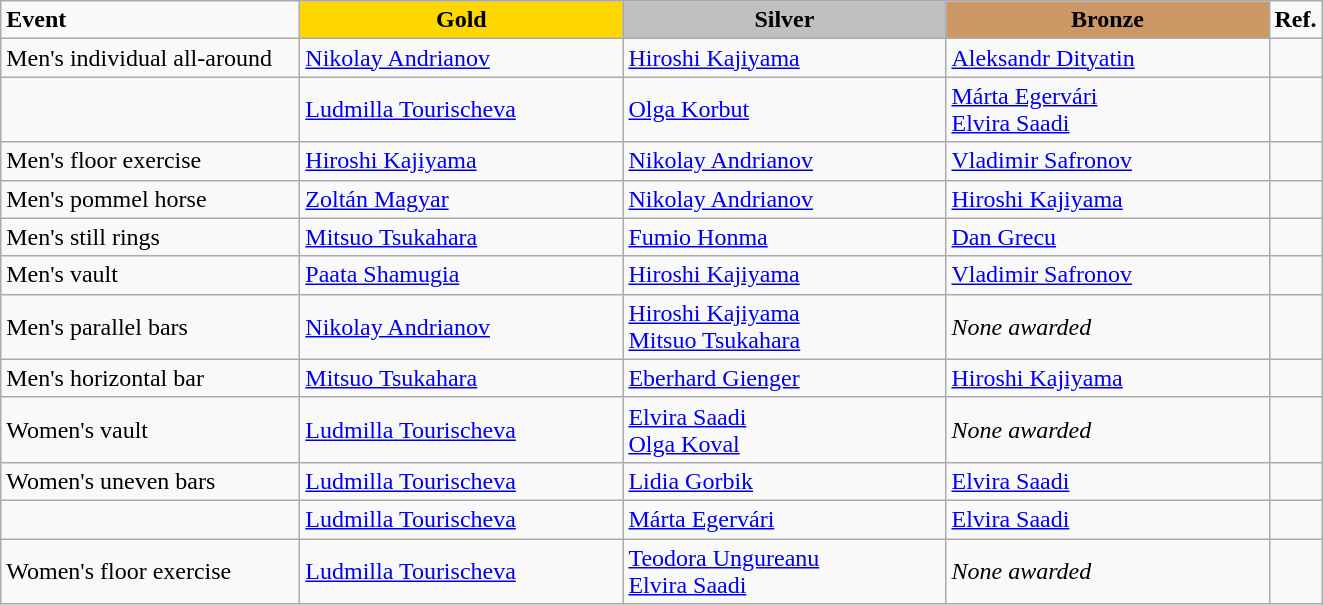<table class="wikitable">
<tr>
<td style="width:12em;"><strong>Event</strong></td>
<td style="text-align:center; background:gold; width:13em;"><strong>Gold</strong></td>
<td style="text-align:center; background:silver; width:13em;"><strong>Silver</strong></td>
<td style="text-align:center; background:#c96; width:13em;"><strong>Bronze</strong></td>
<td style="width:1em;"><strong>Ref.</strong></td>
</tr>
<tr>
<td>Men's individual all-around</td>
<td> <a href='#'>Nikolay Andrianov</a></td>
<td> <a href='#'>Hiroshi Kajiyama</a></td>
<td> <a href='#'>Aleksandr Dityatin</a></td>
<td></td>
</tr>
<tr>
<td></td>
<td> <a href='#'>Ludmilla Tourischeva</a></td>
<td> <a href='#'>Olga Korbut</a></td>
<td> <a href='#'>Márta Egervári</a> <br>  <a href='#'>Elvira Saadi</a></td>
<td></td>
</tr>
<tr>
<td>Men's floor exercise</td>
<td> <a href='#'>Hiroshi Kajiyama</a></td>
<td> <a href='#'>Nikolay Andrianov</a></td>
<td> <a href='#'>Vladimir Safronov</a></td>
<td></td>
</tr>
<tr>
<td>Men's pommel horse</td>
<td> <a href='#'>Zoltán Magyar</a></td>
<td> <a href='#'>Nikolay Andrianov</a></td>
<td> <a href='#'>Hiroshi Kajiyama</a></td>
<td></td>
</tr>
<tr>
<td>Men's still rings</td>
<td> <a href='#'>Mitsuo Tsukahara</a></td>
<td> <a href='#'>Fumio Honma</a></td>
<td> <a href='#'>Dan Grecu</a></td>
<td></td>
</tr>
<tr>
<td>Men's vault</td>
<td> <a href='#'>Paata Shamugia</a></td>
<td> <a href='#'>Hiroshi Kajiyama</a></td>
<td> <a href='#'>Vladimir Safronov</a></td>
<td></td>
</tr>
<tr>
<td>Men's parallel bars</td>
<td> <a href='#'>Nikolay Andrianov</a></td>
<td> <a href='#'>Hiroshi Kajiyama</a><br> <a href='#'>Mitsuo Tsukahara</a></td>
<td><em>None awarded</em></td>
<td></td>
</tr>
<tr>
<td>Men's horizontal bar</td>
<td> <a href='#'>Mitsuo Tsukahara</a></td>
<td> <a href='#'>Eberhard Gienger</a></td>
<td> <a href='#'>Hiroshi Kajiyama</a></td>
<td></td>
</tr>
<tr>
<td>Women's vault</td>
<td> <a href='#'>Ludmilla Tourischeva</a></td>
<td> <a href='#'>Elvira Saadi</a> <br>  <a href='#'>Olga Koval</a></td>
<td><em>None awarded</em></td>
<td></td>
</tr>
<tr>
<td>Women's uneven bars</td>
<td> <a href='#'>Ludmilla Tourischeva</a></td>
<td> <a href='#'>Lidia Gorbik</a></td>
<td> <a href='#'>Elvira Saadi</a></td>
<td></td>
</tr>
<tr>
<td></td>
<td> <a href='#'>Ludmilla Tourischeva</a></td>
<td> <a href='#'>Márta Egervári</a></td>
<td> <a href='#'>Elvira Saadi</a></td>
<td></td>
</tr>
<tr>
<td>Women's floor exercise</td>
<td> <a href='#'>Ludmilla Tourischeva</a></td>
<td> <a href='#'>Teodora Ungureanu</a> <br>  <a href='#'>Elvira Saadi</a></td>
<td><em>None awarded</em></td>
<td></td>
</tr>
</table>
